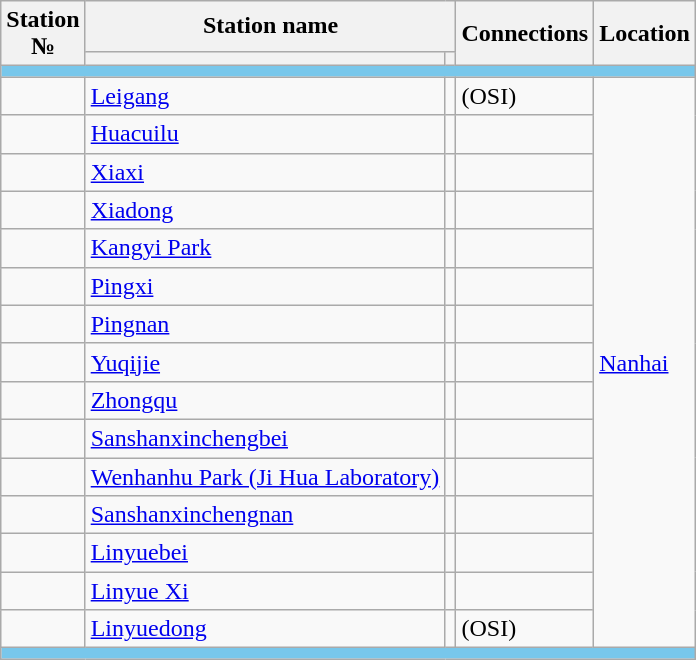<table class="wikitable">
<tr>
<th rowspan="2">Station<br>№</th>
<th colspan="2">Station name</th>
<th rowspan="2">Connections</th>
<th rowspan="2">Location</th>
</tr>
<tr>
<th></th>
<th></th>
</tr>
<tr style = "background:#78C7EB; height: 2pt">
<td colspan="5"></td>
</tr>
<tr>
<td></td>
<td><a href='#'>Leigang</a></td>
<td></td>
<td>  (OSI)</td>
<td rowspan="15"><a href='#'>Nanhai</a></td>
</tr>
<tr>
<td></td>
<td><a href='#'>Huacuilu</a></td>
<td></td>
<td></td>
</tr>
<tr>
<td></td>
<td><a href='#'>Xiaxi</a></td>
<td></td>
<td></td>
</tr>
<tr>
<td></td>
<td><a href='#'>Xiadong</a></td>
<td></td>
<td></td>
</tr>
<tr>
<td></td>
<td><a href='#'>Kangyi Park</a></td>
<td></td>
<td></td>
</tr>
<tr>
<td></td>
<td><a href='#'>Pingxi</a></td>
<td></td>
<td></td>
</tr>
<tr>
<td></td>
<td><a href='#'>Pingnan</a></td>
<td></td>
<td></td>
</tr>
<tr>
<td></td>
<td><a href='#'>Yuqijie</a></td>
<td></td>
<td></td>
</tr>
<tr>
<td></td>
<td><a href='#'>Zhongqu</a></td>
<td></td>
<td></td>
</tr>
<tr>
<td></td>
<td><a href='#'>Sanshanxinchengbei</a></td>
<td></td>
</tr>
<tr>
<td></td>
<td><a href='#'>Wenhanhu Park (Ji Hua Laboratory)</a></td>
<td></td>
<td></td>
</tr>
<tr>
<td></td>
<td><a href='#'>Sanshanxinchengnan</a></td>
<td></td>
<td></td>
</tr>
<tr>
<td></td>
<td><a href='#'>Linyuebei</a></td>
<td></td>
<td></td>
</tr>
<tr>
<td></td>
<td><a href='#'>Linyue Xi</a></td>
<td></td>
<td> </td>
</tr>
<tr>
<td></td>
<td><a href='#'>Linyuedong</a></td>
<td></td>
<td><s></s>  (OSI)<br></td>
</tr>
<tr style = "background:#78C7EB; height: 2pt">
<td colspan="5"></td>
</tr>
</table>
